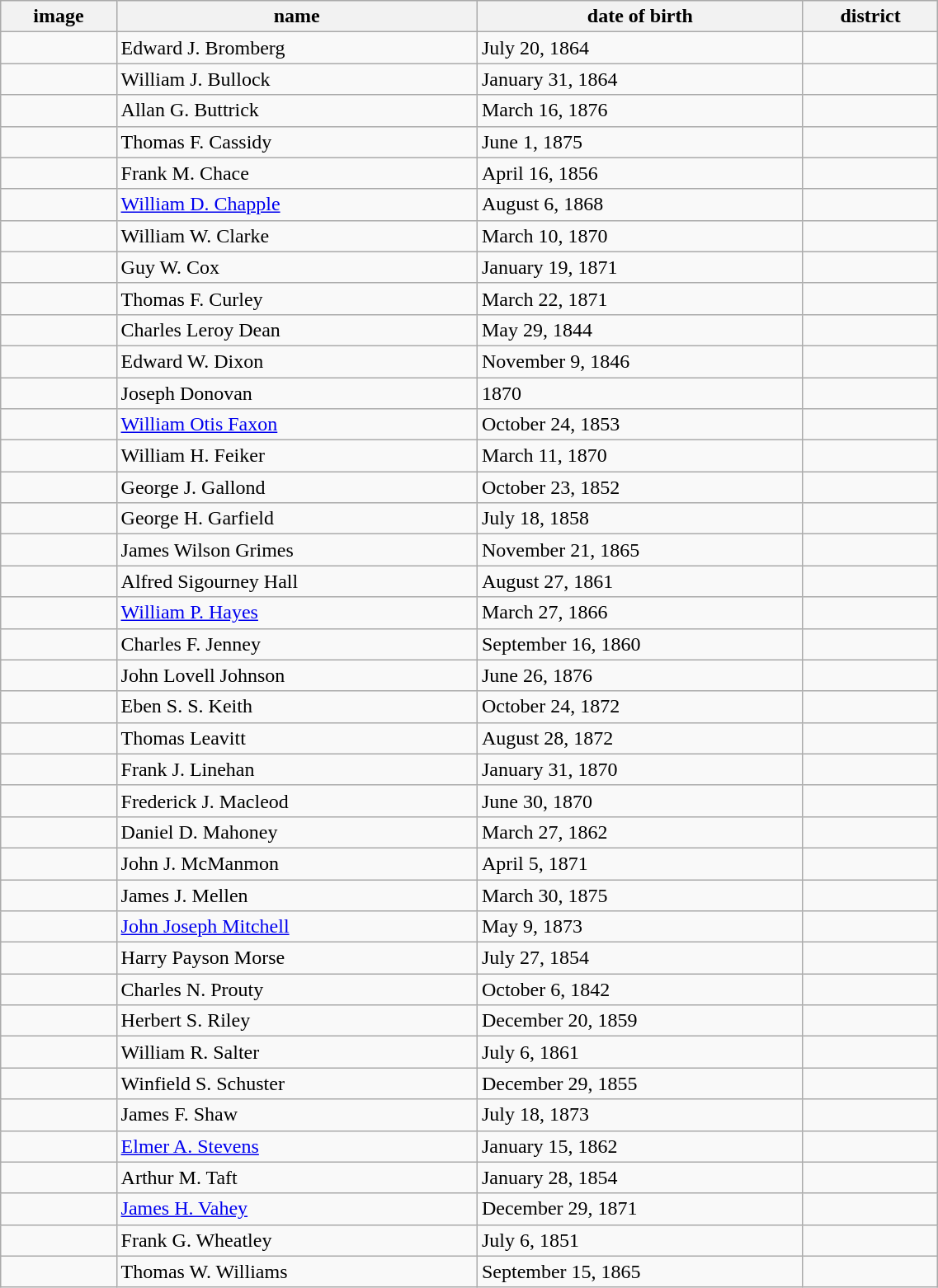<table class='wikitable sortable' style="width:60%">
<tr>
<th>image</th>
<th>name </th>
<th data-sort-type=date>date of birth </th>
<th>district</th>
</tr>
<tr>
<td></td>
<td>Edward J. Bromberg</td>
<td>July 20, 1864</td>
<td></td>
</tr>
<tr>
<td></td>
<td>William J. Bullock</td>
<td>January 31, 1864</td>
<td></td>
</tr>
<tr>
<td></td>
<td>Allan G. Buttrick</td>
<td>March 16, 1876</td>
<td></td>
</tr>
<tr>
<td></td>
<td>Thomas F. Cassidy</td>
<td>June 1, 1875</td>
<td></td>
</tr>
<tr>
<td></td>
<td>Frank M. Chace</td>
<td>April 16, 1856</td>
<td></td>
</tr>
<tr>
<td></td>
<td><a href='#'>William D. Chapple</a></td>
<td>August 6, 1868</td>
<td></td>
</tr>
<tr>
<td></td>
<td>William W. Clarke</td>
<td>March 10, 1870</td>
<td></td>
</tr>
<tr>
<td></td>
<td>Guy W. Cox</td>
<td>January 19, 1871</td>
<td></td>
</tr>
<tr>
<td></td>
<td>Thomas F. Curley</td>
<td>March 22, 1871</td>
<td></td>
</tr>
<tr>
<td></td>
<td>Charles Leroy Dean</td>
<td>May 29, 1844</td>
<td></td>
</tr>
<tr>
<td></td>
<td>Edward W. Dixon</td>
<td>November 9, 1846</td>
<td></td>
</tr>
<tr>
<td></td>
<td>Joseph Donovan</td>
<td>1870</td>
<td></td>
</tr>
<tr>
<td></td>
<td><a href='#'>William Otis Faxon</a></td>
<td>October 24, 1853</td>
<td></td>
</tr>
<tr>
<td></td>
<td>William H. Feiker</td>
<td>March 11, 1870</td>
<td></td>
</tr>
<tr>
<td></td>
<td>George J. Gallond</td>
<td>October 23, 1852</td>
<td></td>
</tr>
<tr>
<td></td>
<td>George H. Garfield</td>
<td>July 18, 1858</td>
<td></td>
</tr>
<tr>
<td></td>
<td>James Wilson Grimes</td>
<td>November 21, 1865</td>
<td></td>
</tr>
<tr>
<td></td>
<td>Alfred Sigourney Hall</td>
<td>August 27, 1861</td>
<td></td>
</tr>
<tr>
<td></td>
<td><a href='#'>William P. Hayes</a></td>
<td>March 27, 1866</td>
<td></td>
</tr>
<tr>
<td></td>
<td>Charles F. Jenney</td>
<td>September 16, 1860</td>
<td></td>
</tr>
<tr>
<td></td>
<td>John Lovell Johnson</td>
<td>June 26, 1876</td>
<td></td>
</tr>
<tr>
<td></td>
<td>Eben S. S. Keith</td>
<td>October 24, 1872</td>
<td></td>
</tr>
<tr>
<td></td>
<td>Thomas Leavitt</td>
<td>August 28, 1872</td>
<td></td>
</tr>
<tr>
<td></td>
<td>Frank J. Linehan</td>
<td>January 31, 1870</td>
<td></td>
</tr>
<tr>
<td></td>
<td>Frederick J. Macleod</td>
<td>June 30, 1870</td>
<td></td>
</tr>
<tr>
<td></td>
<td>Daniel D. Mahoney</td>
<td>March 27, 1862</td>
<td></td>
</tr>
<tr>
<td></td>
<td>John J. McManmon</td>
<td>April 5, 1871</td>
<td></td>
</tr>
<tr>
<td></td>
<td>James J. Mellen</td>
<td>March 30, 1875</td>
<td></td>
</tr>
<tr>
<td></td>
<td><a href='#'>John Joseph Mitchell</a></td>
<td>May 9, 1873</td>
<td></td>
</tr>
<tr>
<td></td>
<td>Harry Payson Morse</td>
<td>July 27, 1854</td>
<td></td>
</tr>
<tr>
<td></td>
<td>Charles N. Prouty</td>
<td>October 6, 1842</td>
<td></td>
</tr>
<tr>
<td></td>
<td>Herbert S. Riley</td>
<td>December 20, 1859</td>
<td></td>
</tr>
<tr>
<td></td>
<td>William R. Salter</td>
<td>July 6, 1861</td>
<td></td>
</tr>
<tr>
<td></td>
<td>Winfield S. Schuster</td>
<td>December 29, 1855</td>
<td></td>
</tr>
<tr>
<td></td>
<td>James F. Shaw</td>
<td>July 18, 1873</td>
<td></td>
</tr>
<tr>
<td></td>
<td><a href='#'>Elmer A. Stevens</a></td>
<td>January 15, 1862</td>
<td></td>
</tr>
<tr>
<td></td>
<td>Arthur M. Taft</td>
<td>January 28, 1854</td>
<td></td>
</tr>
<tr>
<td></td>
<td><a href='#'>James H. Vahey</a></td>
<td>December 29, 1871</td>
<td></td>
</tr>
<tr>
<td></td>
<td>Frank G. Wheatley</td>
<td>July 6, 1851</td>
<td></td>
</tr>
<tr>
<td></td>
<td>Thomas W. Williams</td>
<td>September 15, 1865</td>
<td></td>
</tr>
</table>
